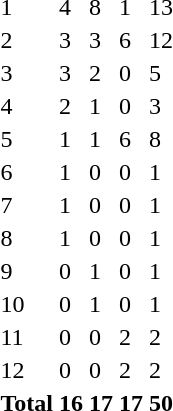<table>
<tr>
<td>1</td>
<td align=left></td>
<td>4</td>
<td>8</td>
<td>1</td>
<td>13</td>
</tr>
<tr>
<td>2</td>
<td align=left></td>
<td>3</td>
<td>3</td>
<td>6</td>
<td>12</td>
</tr>
<tr>
<td>3</td>
<td align=left></td>
<td>3</td>
<td>2</td>
<td>0</td>
<td>5</td>
</tr>
<tr>
<td>4</td>
<td align=left></td>
<td>2</td>
<td>1</td>
<td>0</td>
<td>3</td>
</tr>
<tr>
<td>5</td>
<td align=left></td>
<td>1</td>
<td>1</td>
<td>6</td>
<td>8</td>
</tr>
<tr>
<td>6</td>
<td align=left></td>
<td>1</td>
<td>0</td>
<td>0</td>
<td>1</td>
</tr>
<tr>
<td>7</td>
<td align=left></td>
<td>1</td>
<td>0</td>
<td>0</td>
<td>1</td>
</tr>
<tr>
<td>8</td>
<td align=left></td>
<td>1</td>
<td>0</td>
<td>0</td>
<td>1</td>
</tr>
<tr>
<td>9</td>
<td align=left></td>
<td>0</td>
<td>1</td>
<td>0</td>
<td>1</td>
</tr>
<tr>
<td>10</td>
<td align=left></td>
<td>0</td>
<td>1</td>
<td>0</td>
<td>1</td>
</tr>
<tr>
<td>11</td>
<td align=left></td>
<td>0</td>
<td>0</td>
<td>2</td>
<td>2</td>
</tr>
<tr>
<td>12</td>
<td align=left></td>
<td>0</td>
<td>0</td>
<td>2</td>
<td>2</td>
</tr>
<tr class="sortbottom">
<th colspan=2>Total</th>
<th>16</th>
<th>17</th>
<th>17</th>
<th>50</th>
</tr>
</table>
